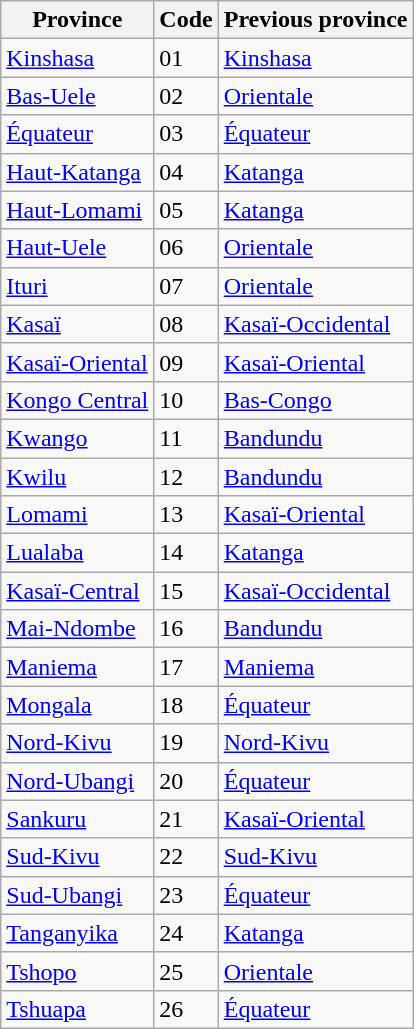<table class="wikitable sortable">
<tr>
<th>Province</th>
<th>Code</th>
<th>Previous province</th>
</tr>
<tr>
<td><a href='#'>Kinshasa</a></td>
<td>01</td>
<td><a href='#'>Kinshasa</a></td>
</tr>
<tr>
<td><a href='#'>Bas-Uele</a></td>
<td>02</td>
<td><a href='#'>Orientale</a></td>
</tr>
<tr>
<td><a href='#'>Équateur</a></td>
<td>03</td>
<td><a href='#'>Équateur</a></td>
</tr>
<tr>
<td><a href='#'>Haut-Katanga</a></td>
<td>04</td>
<td><a href='#'>Katanga</a></td>
</tr>
<tr>
<td><a href='#'>Haut-Lomami</a></td>
<td>05</td>
<td><a href='#'>Katanga</a></td>
</tr>
<tr>
<td><a href='#'>Haut-Uele</a></td>
<td>06</td>
<td><a href='#'>Orientale</a></td>
</tr>
<tr>
<td><a href='#'>Ituri</a></td>
<td>07</td>
<td><a href='#'>Orientale</a></td>
</tr>
<tr>
<td><a href='#'>Kasaï</a></td>
<td>08</td>
<td><a href='#'>Kasaï-Occidental</a></td>
</tr>
<tr>
<td><a href='#'>Kasaï-Oriental</a></td>
<td>09</td>
<td><a href='#'>Kasaï-Oriental</a></td>
</tr>
<tr>
<td><a href='#'>Kongo Central</a></td>
<td>10</td>
<td><a href='#'>Bas-Congo</a></td>
</tr>
<tr>
<td><a href='#'>Kwango</a></td>
<td>11</td>
<td><a href='#'>Bandundu</a></td>
</tr>
<tr>
<td><a href='#'>Kwilu</a></td>
<td>12</td>
<td><a href='#'>Bandundu</a></td>
</tr>
<tr>
<td><a href='#'>Lomami</a></td>
<td>13</td>
<td><a href='#'>Kasaï-Oriental</a></td>
</tr>
<tr>
<td><a href='#'>Lualaba</a></td>
<td>14</td>
<td><a href='#'>Katanga</a></td>
</tr>
<tr>
<td><a href='#'>Kasaï-Central</a></td>
<td>15</td>
<td><a href='#'>Kasaï-Occidental</a></td>
</tr>
<tr>
<td><a href='#'>Mai-Ndombe</a></td>
<td>16</td>
<td><a href='#'>Bandundu</a></td>
</tr>
<tr>
<td><a href='#'>Maniema</a></td>
<td>17</td>
<td><a href='#'>Maniema</a></td>
</tr>
<tr>
<td><a href='#'>Mongala</a></td>
<td>18</td>
<td><a href='#'>Équateur</a></td>
</tr>
<tr>
<td><a href='#'>Nord-Kivu</a></td>
<td>19</td>
<td><a href='#'>Nord-Kivu</a></td>
</tr>
<tr>
<td><a href='#'>Nord-Ubangi</a></td>
<td>20</td>
<td><a href='#'>Équateur</a></td>
</tr>
<tr>
<td><a href='#'>Sankuru</a></td>
<td>21</td>
<td><a href='#'>Kasaï-Oriental</a></td>
</tr>
<tr>
<td><a href='#'>Sud-Kivu</a></td>
<td>22</td>
<td><a href='#'>Sud-Kivu</a></td>
</tr>
<tr>
<td><a href='#'>Sud-Ubangi</a></td>
<td>23</td>
<td><a href='#'>Équateur</a></td>
</tr>
<tr>
<td><a href='#'>Tanganyika</a></td>
<td>24</td>
<td><a href='#'>Katanga</a></td>
</tr>
<tr>
<td><a href='#'>Tshopo</a></td>
<td>25</td>
<td><a href='#'>Orientale</a></td>
</tr>
<tr>
<td><a href='#'>Tshuapa</a></td>
<td>26</td>
<td><a href='#'>Équateur</a></td>
</tr>
</table>
